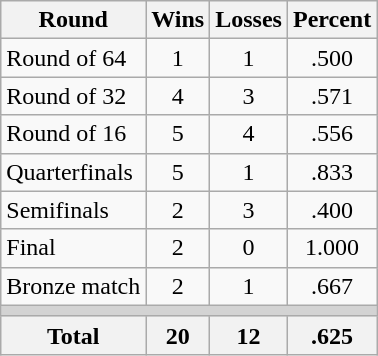<table class=wikitable>
<tr>
<th>Round</th>
<th>Wins</th>
<th>Losses</th>
<th>Percent</th>
</tr>
<tr align=center>
<td align=left>Round of 64</td>
<td>1</td>
<td>1</td>
<td>.500</td>
</tr>
<tr align=center>
<td align=left>Round of 32</td>
<td>4</td>
<td>3</td>
<td>.571</td>
</tr>
<tr align=center>
<td align=left>Round of 16</td>
<td>5</td>
<td>4</td>
<td>.556</td>
</tr>
<tr align=center>
<td align=left>Quarterfinals</td>
<td>5</td>
<td>1</td>
<td>.833</td>
</tr>
<tr align=center>
<td align=left>Semifinals</td>
<td>2</td>
<td>3</td>
<td>.400</td>
</tr>
<tr align=center>
<td align=left>Final</td>
<td>2</td>
<td>0</td>
<td>1.000</td>
</tr>
<tr align=center>
<td align=left>Bronze match</td>
<td>2</td>
<td>1</td>
<td>.667</td>
</tr>
<tr>
<td colspan=4 bgcolor=lightgray></td>
</tr>
<tr>
<th>Total</th>
<th>20</th>
<th>12</th>
<th>.625</th>
</tr>
</table>
